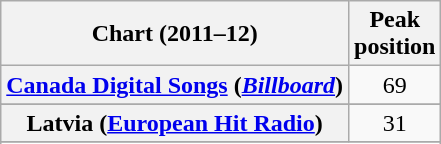<table class="wikitable sortable plainrowheaders" style="text-align:center">
<tr>
<th scope="col">Chart (2011–12)</th>
<th scope="col">Peak<br>position</th>
</tr>
<tr>
<th scope="row"><a href='#'>Canada Digital Songs</a> (<em><a href='#'>Billboard</a></em>)</th>
<td>69</td>
</tr>
<tr>
</tr>
<tr>
<th scope="row">Latvia (<a href='#'>European Hit Radio</a>)</th>
<td>31</td>
</tr>
<tr>
</tr>
<tr>
</tr>
<tr>
</tr>
</table>
